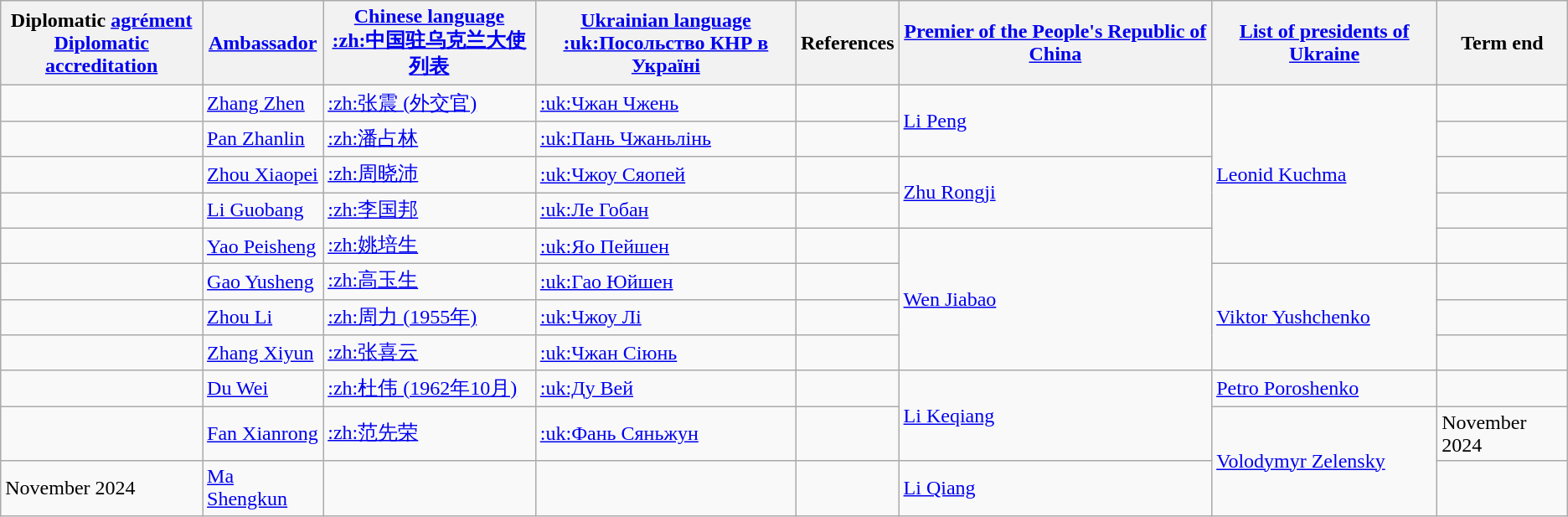<table class="wikitable sortable">
<tr>
<th>Diplomatic <a href='#'>agrément</a><br><a href='#'>Diplomatic accreditation</a></th>
<th><a href='#'>Ambassador</a></th>
<th><a href='#'>Chinese language</a><br><a href='#'>:zh:中国驻乌克兰大使列表</a></th>
<th><a href='#'>Ukrainian language</a><br><a href='#'>:uk:Посольство КНР в Україні</a></th>
<th>References</th>
<th><a href='#'>Premier of the People's Republic of China</a></th>
<th><a href='#'>List of presidents of Ukraine</a></th>
<th>Term end</th>
</tr>
<tr>
<td></td>
<td><a href='#'>Zhang Zhen</a></td>
<td><a href='#'>:zh:张震 (外交官)</a></td>
<td><a href='#'>:uk:Чжан Чжень</a></td>
<td></td>
<td rowspan="2"><a href='#'>Li Peng</a></td>
<td rowspan="5"><a href='#'>Leonid Kuchma</a></td>
<td></td>
</tr>
<tr>
<td></td>
<td><a href='#'>Pan Zhanlin</a></td>
<td><a href='#'>:zh:潘占林</a></td>
<td><a href='#'>:uk:Пань Чжаньлінь</a></td>
<td></td>
<td></td>
</tr>
<tr>
<td></td>
<td><a href='#'>Zhou Xiaopei</a></td>
<td><a href='#'>:zh:周晓沛</a></td>
<td><a href='#'>:uk:Чжоу Сяопей</a></td>
<td></td>
<td rowspan="2"><a href='#'>Zhu Rongji</a></td>
<td></td>
</tr>
<tr>
<td></td>
<td><a href='#'>Li Guobang</a></td>
<td><a href='#'>:zh:李国邦</a></td>
<td><a href='#'>:uk:Ле Гобан</a></td>
<td></td>
<td></td>
</tr>
<tr>
<td></td>
<td><a href='#'>Yao Peisheng</a></td>
<td><a href='#'>:zh:姚培生</a></td>
<td><a href='#'>:uk:Яо Пейшен</a></td>
<td></td>
<td rowspan="4"><a href='#'>Wen Jiabao</a></td>
<td></td>
</tr>
<tr>
<td></td>
<td><a href='#'>Gao Yusheng</a></td>
<td><a href='#'>:zh:高玉生</a></td>
<td><a href='#'>:uk:Гао Юйшен</a></td>
<td></td>
<td rowspan="3"><a href='#'>Viktor Yushchenko</a></td>
<td></td>
</tr>
<tr>
<td></td>
<td><a href='#'>Zhou Li</a></td>
<td><a href='#'>:zh:周力 (1955年)</a></td>
<td><a href='#'>:uk:Чжоу Лі</a></td>
<td></td>
<td></td>
</tr>
<tr>
<td></td>
<td><a href='#'>Zhang Xiyun</a></td>
<td><a href='#'>:zh:张喜云</a></td>
<td><a href='#'>:uk:Чжан Сіюнь</a></td>
<td></td>
<td></td>
</tr>
<tr>
<td></td>
<td><a href='#'>Du Wei</a></td>
<td><a href='#'>:zh:杜伟 (1962年10月)</a></td>
<td><a href='#'>:uk:Ду Вей</a></td>
<td></td>
<td rowspan="2"><a href='#'>Li Keqiang</a></td>
<td><a href='#'>Petro Poroshenko</a></td>
<td></td>
</tr>
<tr>
<td></td>
<td><a href='#'>Fan Xianrong</a></td>
<td><a href='#'>:zh:范先荣</a></td>
<td><a href='#'>:uk:Фань Сяньжун</a></td>
<td></td>
<td rowspan="2"><a href='#'>Volodymyr Zelensky</a></td>
<td>November 2024</td>
</tr>
<tr>
<td>November 2024</td>
<td><a href='#'>Ma Shengkun</a></td>
<td></td>
<td></td>
<td></td>
<td><a href='#'>Li Qiang</a></td>
<td></td>
</tr>
</table>
